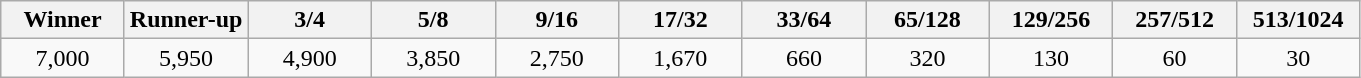<table class="wikitable">
<tr>
<th width=75>Winner</th>
<th width=75>Runner-up</th>
<th width=75>3/4</th>
<th width=75>5/8</th>
<th width=75>9/16</th>
<th width=75>17/32</th>
<th width=75>33/64</th>
<th width=75>65/128</th>
<th width=75>129/256</th>
<th width=75>257/512</th>
<th width=75>513/1024</th>
</tr>
<tr>
<td align=center>7,000</td>
<td align=center>5,950</td>
<td align=center>4,900</td>
<td align=center>3,850</td>
<td align=center>2,750</td>
<td align=center>1,670</td>
<td align=center>660</td>
<td align=center>320</td>
<td align=center>130</td>
<td align=center>60</td>
<td align=center>30</td>
</tr>
</table>
